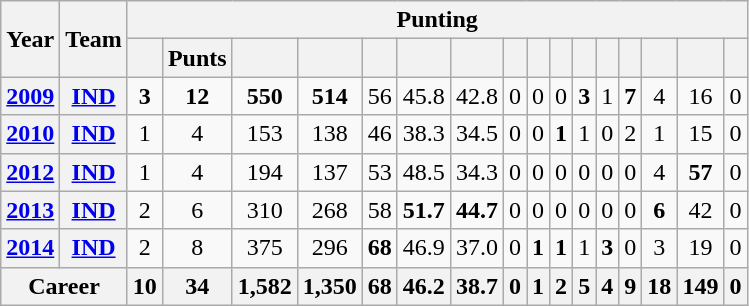<table class=wikitable style="text-align:center;">
<tr>
<th rowspan="2">Year</th>
<th rowspan="2">Team</th>
<th colspan="16">Punting</th>
</tr>
<tr>
<th></th>
<th>Punts</th>
<th></th>
<th></th>
<th></th>
<th></th>
<th></th>
<th></th>
<th></th>
<th></th>
<th></th>
<th></th>
<th></th>
<th></th>
<th></th>
<th></th>
</tr>
<tr>
<th><a href='#'>2009</a></th>
<th><a href='#'>IND</a></th>
<td><strong>3</strong></td>
<td><strong>12</strong></td>
<td><strong>550</strong></td>
<td><strong>514</strong></td>
<td>56</td>
<td>45.8</td>
<td>42.8</td>
<td>0</td>
<td>0</td>
<td>0</td>
<td><strong>3</strong></td>
<td>1</td>
<td><strong>7</strong></td>
<td>4</td>
<td>16</td>
<td>0</td>
</tr>
<tr>
<th><a href='#'>2010</a></th>
<th><a href='#'>IND</a></th>
<td>1</td>
<td>4</td>
<td>153</td>
<td>138</td>
<td>46</td>
<td>38.3</td>
<td>34.5</td>
<td>0</td>
<td>0</td>
<td><strong>1</strong></td>
<td>1</td>
<td>0</td>
<td>2</td>
<td>1</td>
<td>15</td>
<td>0</td>
</tr>
<tr>
<th><a href='#'>2012</a></th>
<th><a href='#'>IND</a></th>
<td>1</td>
<td>4</td>
<td>194</td>
<td>137</td>
<td>53</td>
<td>48.5</td>
<td>34.3</td>
<td>0</td>
<td>0</td>
<td>0</td>
<td>0</td>
<td>0</td>
<td>0</td>
<td>4</td>
<td><strong>57</strong></td>
<td>0</td>
</tr>
<tr>
<th><a href='#'>2013</a></th>
<th><a href='#'>IND</a></th>
<td>2</td>
<td>6</td>
<td>310</td>
<td>268</td>
<td>58</td>
<td><strong>51.7</strong></td>
<td><strong>44.7</strong></td>
<td>0</td>
<td>0</td>
<td>0</td>
<td>0</td>
<td>0</td>
<td>0</td>
<td><strong>6</strong></td>
<td>42</td>
<td>0</td>
</tr>
<tr>
<th><a href='#'>2014</a></th>
<th><a href='#'>IND</a></th>
<td>2</td>
<td>8</td>
<td>375</td>
<td>296</td>
<td><strong>68</strong></td>
<td>46.9</td>
<td>37.0</td>
<td>0</td>
<td><strong>1</strong></td>
<td><strong>1</strong></td>
<td>1</td>
<td><strong>3</strong></td>
<td>0</td>
<td>3</td>
<td>19</td>
<td>0</td>
</tr>
<tr>
<th colspan="2">Career</th>
<th>10</th>
<th>34</th>
<th>1,582</th>
<th>1,350</th>
<th>68</th>
<th>46.2</th>
<th>38.7</th>
<th>0</th>
<th>1</th>
<th>2</th>
<th>5</th>
<th>4</th>
<th>9</th>
<th>18</th>
<th>149</th>
<th>0</th>
</tr>
</table>
